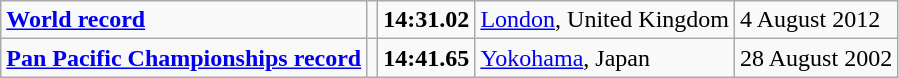<table class="wikitable">
<tr>
<td><strong><a href='#'>World record</a></strong></td>
<td></td>
<td><strong>14:31.02</strong></td>
<td><a href='#'>London</a>, United Kingdom</td>
<td>4 August 2012</td>
</tr>
<tr>
<td><strong><a href='#'>Pan Pacific Championships record</a></strong></td>
<td></td>
<td><strong>14:41.65</strong></td>
<td><a href='#'>Yokohama</a>, Japan</td>
<td>28 August 2002</td>
</tr>
</table>
